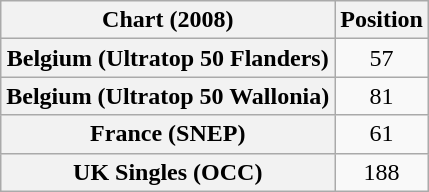<table class="wikitable sortable plainrowheaders" style="text-align:center">
<tr>
<th scope="col">Chart (2008)</th>
<th scope="col">Position</th>
</tr>
<tr>
<th scope="row">Belgium (Ultratop 50 Flanders)</th>
<td>57</td>
</tr>
<tr>
<th scope="row">Belgium (Ultratop 50 Wallonia)</th>
<td>81</td>
</tr>
<tr>
<th scope="row">France (SNEP)</th>
<td>61</td>
</tr>
<tr>
<th scope="row">UK Singles (OCC)</th>
<td>188</td>
</tr>
</table>
